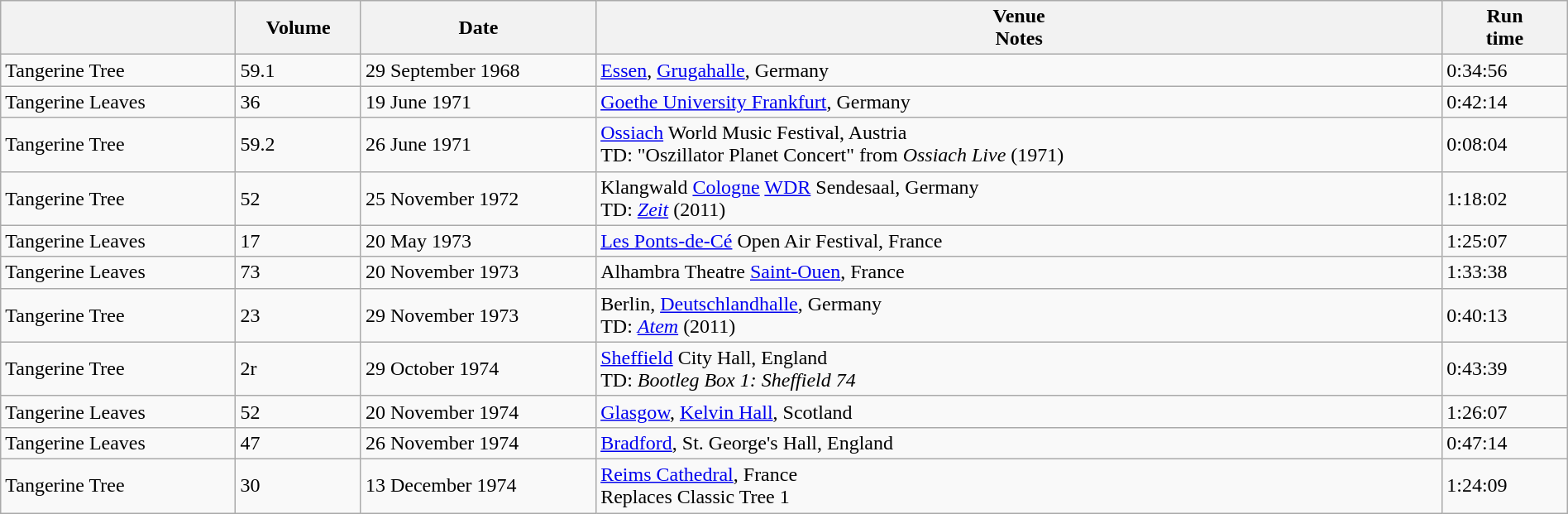<table class="wikitable" style="width: 100%;">
<tr>
<th style="width: 15%;"></th>
<th style="width: 8%;">Volume</th>
<th style="width: 15%;">Date</th>
<th>Venue<br>Notes</th>
<th style="width: 8%;">Run<br>time</th>
</tr>
<tr>
<td>Tangerine Tree</td>
<td>59.1</td>
<td>29 September 1968</td>
<td><a href='#'>Essen</a>, <a href='#'>Grugahalle</a>, Germany<br></td>
<td>0:34:56</td>
</tr>
<tr>
<td>Tangerine Leaves</td>
<td>36</td>
<td>19 June 1971</td>
<td><a href='#'>Goethe University Frankfurt</a>, Germany</td>
<td>0:42:14</td>
</tr>
<tr>
<td>Tangerine Tree</td>
<td>59.2</td>
<td>26 June 1971</td>
<td><a href='#'>Ossiach</a> World Music Festival, Austria<br>TD: "Oszillator Planet Concert" from <em>Ossiach Live</em> (1971)</td>
<td>0:08:04</td>
</tr>
<tr>
<td>Tangerine Tree</td>
<td>52</td>
<td>25 November 1972</td>
<td>Klangwald <a href='#'>Cologne</a> <a href='#'>WDR</a> Sendesaal, Germany<br>TD: <em><a href='#'>Zeit</a></em> (2011)</td>
<td>1:18:02</td>
</tr>
<tr>
<td>Tangerine Leaves</td>
<td>17</td>
<td>20 May 1973</td>
<td><a href='#'>Les Ponts-de-Cé</a> Open Air Festival, France</td>
<td>1:25:07</td>
</tr>
<tr>
<td>Tangerine Leaves</td>
<td>73</td>
<td>20 November 1973</td>
<td>Alhambra Theatre <a href='#'>Saint-Ouen</a>, France</td>
<td>1:33:38</td>
</tr>
<tr>
<td>Tangerine Tree</td>
<td>23</td>
<td>29 November 1973</td>
<td>Berlin, <a href='#'>Deutschlandhalle</a>, Germany<br>TD: <em><a href='#'>Atem</a></em> (2011)</td>
<td>0:40:13</td>
</tr>
<tr>
<td>Tangerine Tree</td>
<td>2r</td>
<td>29 October 1974</td>
<td><a href='#'>Sheffield</a> City Hall, England<br>TD: <em>Bootleg Box 1: Sheffield 74</em></td>
<td>0:43:39</td>
</tr>
<tr>
<td>Tangerine Leaves</td>
<td>52</td>
<td>20 November 1974</td>
<td><a href='#'>Glasgow</a>, <a href='#'>Kelvin Hall</a>, Scotland</td>
<td>1:26:07</td>
</tr>
<tr>
<td>Tangerine Leaves</td>
<td>47</td>
<td>26 November 1974</td>
<td><a href='#'>Bradford</a>, St. George's Hall, England</td>
<td>0:47:14</td>
</tr>
<tr>
<td>Tangerine Tree</td>
<td>30</td>
<td>13 December 1974</td>
<td><a href='#'>Reims Cathedral</a>, France<br>Replaces Classic Tree 1</td>
<td>1:24:09</td>
</tr>
</table>
